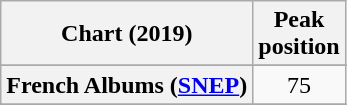<table class="wikitable sortable plainrowheaders" style="text-align:center">
<tr>
<th scope="col">Chart (2019)</th>
<th scope="col">Peak<br>position</th>
</tr>
<tr>
</tr>
<tr>
</tr>
<tr>
</tr>
<tr>
<th scope="row">French Albums (<a href='#'>SNEP</a>)</th>
<td>75</td>
</tr>
<tr>
</tr>
<tr>
</tr>
<tr>
</tr>
<tr>
</tr>
</table>
